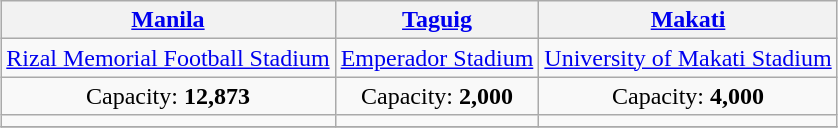<table class="wikitable" style="margin:1em auto; text-align:center">
<tr>
<th><a href='#'>Manila</a></th>
<th><a href='#'>Taguig</a></th>
<th><a href='#'>Makati</a></th>
</tr>
<tr>
<td><a href='#'>Rizal Memorial Football Stadium</a></td>
<td><a href='#'>Emperador Stadium</a></td>
<td><a href='#'>University of Makati Stadium</a></td>
</tr>
<tr>
<td>Capacity: <strong>12,873</strong></td>
<td>Capacity: <strong>2,000</strong></td>
<td>Capacity: <strong>4,000</strong></td>
</tr>
<tr>
<td></td>
<td></td>
<td></td>
</tr>
<tr>
</tr>
</table>
